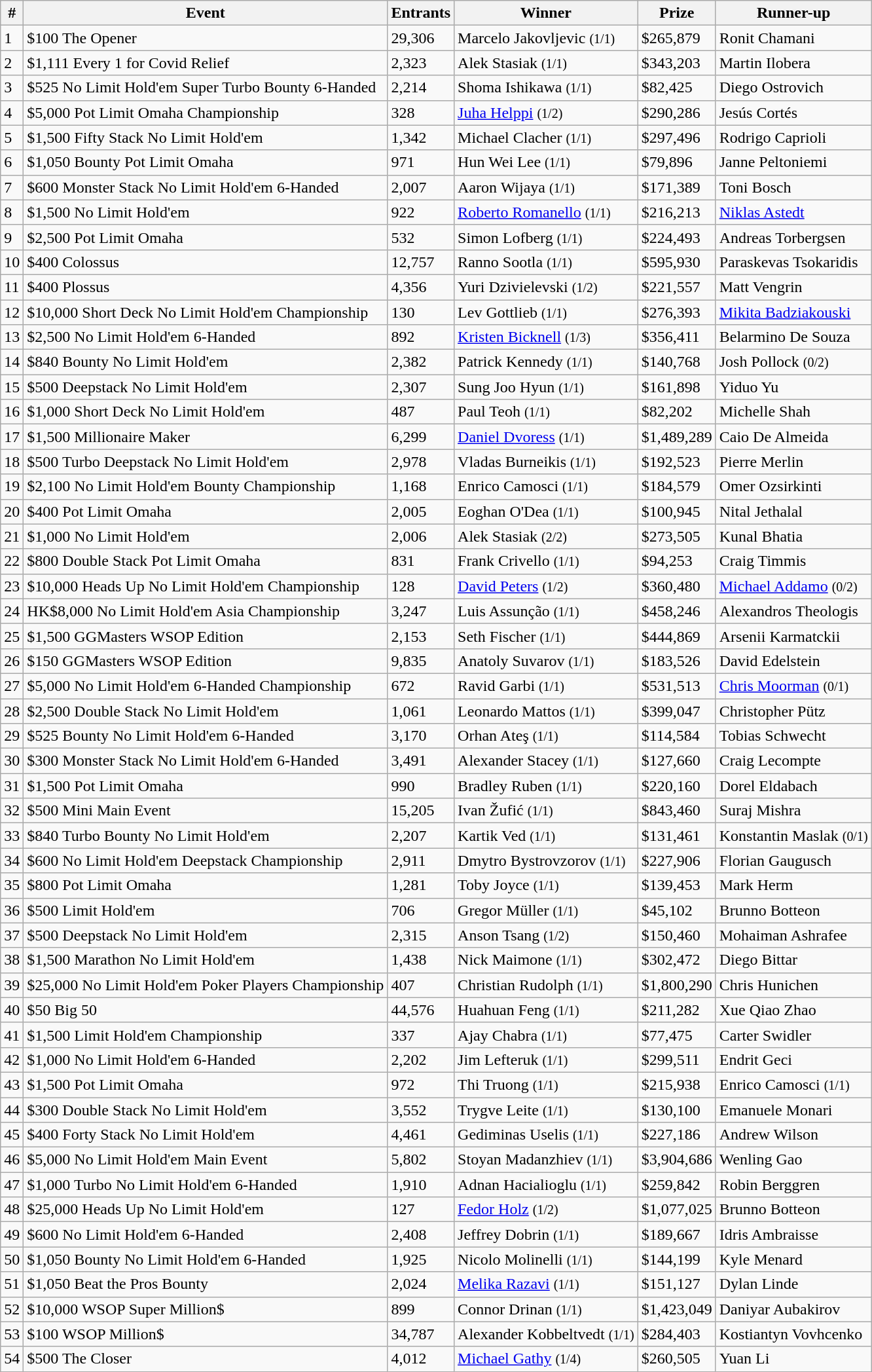<table class="wikitable sortable">
<tr>
<th bgcolor="#FFEBAD">#</th>
<th bgcolor="#FFEBAD">Event</th>
<th bgcolor="#FFEBAD">Entrants</th>
<th bgcolor="#FFEBAD">Winner</th>
<th bgcolor="#FFEBAD">Prize</th>
<th bgcolor="#FFEBAD">Runner-up</th>
</tr>
<tr>
<td>1</td>
<td>$100 The Opener</td>
<td>29,306</td>
<td> Marcelo Jakovljevic <small>(1/1)</small></td>
<td>$265,879</td>
<td> Ronit Chamani</td>
</tr>
<tr>
<td>2</td>
<td>$1,111 Every 1 for Covid Relief</td>
<td>2,323</td>
<td> Alek Stasiak <small>(1/1)</small></td>
<td>$343,203</td>
<td> Martin Ilobera</td>
</tr>
<tr>
<td>3</td>
<td>$525 No Limit Hold'em Super Turbo Bounty 6-Handed</td>
<td>2,214</td>
<td> Shoma Ishikawa <small>(1/1)</small></td>
<td>$82,425</td>
<td> Diego Ostrovich</td>
</tr>
<tr>
<td>4</td>
<td>$5,000 Pot Limit Omaha Championship</td>
<td>328</td>
<td> <a href='#'>Juha Helppi</a> <small>(1/2)</small></td>
<td>$290,286</td>
<td> Jesús Cortés</td>
</tr>
<tr>
<td>5</td>
<td>$1,500 Fifty Stack No Limit Hold'em</td>
<td>1,342</td>
<td> Michael Clacher <small>(1/1)</small></td>
<td>$297,496</td>
<td> Rodrigo Caprioli</td>
</tr>
<tr>
<td>6</td>
<td>$1,050 Bounty Pot Limit Omaha</td>
<td>971</td>
<td> Hun Wei Lee <small>(1/1)</small></td>
<td>$79,896</td>
<td> Janne Peltoniemi</td>
</tr>
<tr>
<td>7</td>
<td>$600 Monster Stack No Limit Hold'em 6-Handed</td>
<td>2,007</td>
<td> Aaron Wijaya <small>(1/1)</small></td>
<td>$171,389</td>
<td> Toni Bosch</td>
</tr>
<tr>
<td>8</td>
<td>$1,500 No Limit Hold'em</td>
<td>922</td>
<td> <a href='#'>Roberto Romanello</a> <small>(1/1)</small></td>
<td>$216,213</td>
<td> <a href='#'>Niklas Astedt</a></td>
</tr>
<tr>
<td>9</td>
<td>$2,500 Pot Limit Omaha</td>
<td>532</td>
<td> Simon Lofberg <small>(1/1)</small></td>
<td>$224,493</td>
<td> Andreas Torbergsen</td>
</tr>
<tr>
<td>10</td>
<td>$400 Colossus</td>
<td>12,757</td>
<td> Ranno Sootla <small>(1/1)</small></td>
<td>$595,930</td>
<td> Paraskevas Tsokaridis</td>
</tr>
<tr>
<td>11</td>
<td>$400 Plossus</td>
<td>4,356</td>
<td> Yuri Dzivielevski <small>(1/2)</small></td>
<td>$221,557</td>
<td> Matt Vengrin</td>
</tr>
<tr>
<td>12</td>
<td>$10,000 Short Deck No Limit Hold'em Championship</td>
<td>130</td>
<td> Lev Gottlieb <small>(1/1)</small></td>
<td>$276,393</td>
<td> <a href='#'>Mikita Badziakouski</a></td>
</tr>
<tr>
<td>13</td>
<td>$2,500 No Limit Hold'em 6-Handed</td>
<td>892</td>
<td> <a href='#'>Kristen Bicknell</a> <small>(1/3)</small></td>
<td>$356,411</td>
<td> Belarmino De Souza</td>
</tr>
<tr>
<td>14</td>
<td>$840 Bounty No Limit Hold'em</td>
<td>2,382</td>
<td> Patrick Kennedy <small>(1/1)</small></td>
<td>$140,768</td>
<td> Josh Pollock <small>(0/2)</small></td>
</tr>
<tr>
<td>15</td>
<td>$500 Deepstack No Limit Hold'em</td>
<td>2,307</td>
<td> Sung Joo Hyun <small>(1/1)</small></td>
<td>$161,898</td>
<td> Yiduo Yu</td>
</tr>
<tr>
<td>16</td>
<td>$1,000 Short Deck No Limit Hold'em</td>
<td>487</td>
<td> Paul Teoh <small>(1/1)</small></td>
<td>$82,202</td>
<td> Michelle Shah</td>
</tr>
<tr>
<td>17</td>
<td>$1,500 Millionaire Maker</td>
<td>6,299</td>
<td> <a href='#'>Daniel Dvoress</a> <small>(1/1)</small></td>
<td>$1,489,289</td>
<td> Caio De Almeida</td>
</tr>
<tr>
<td>18</td>
<td>$500 Turbo Deepstack No Limit Hold'em</td>
<td>2,978</td>
<td> Vladas Burneikis <small>(1/1)</small></td>
<td>$192,523</td>
<td> Pierre Merlin</td>
</tr>
<tr>
<td>19</td>
<td>$2,100 No Limit Hold'em Bounty Championship</td>
<td>1,168</td>
<td> Enrico Camosci <small>(1/1)</small></td>
<td>$184,579</td>
<td> Omer Ozsirkinti</td>
</tr>
<tr>
<td>20</td>
<td>$400 Pot Limit Omaha</td>
<td>2,005</td>
<td> Eoghan O'Dea <small>(1/1)</small></td>
<td>$100,945</td>
<td> Nital Jethalal</td>
</tr>
<tr>
<td>21</td>
<td>$1,000 No Limit Hold'em</td>
<td>2,006</td>
<td> Alek Stasiak <small>(2/2)</small></td>
<td>$273,505</td>
<td> Kunal Bhatia</td>
</tr>
<tr>
<td>22</td>
<td>$800 Double Stack Pot Limit Omaha</td>
<td>831</td>
<td> Frank Crivello <small>(1/1)</small></td>
<td>$94,253</td>
<td> Craig Timmis</td>
</tr>
<tr>
<td>23</td>
<td>$10,000 Heads Up No Limit Hold'em Championship</td>
<td>128</td>
<td> <a href='#'>David Peters</a> <small>(1/2)</small></td>
<td>$360,480</td>
<td> <a href='#'>Michael Addamo</a> <small>(0/2)</small></td>
</tr>
<tr>
<td>24</td>
<td>HK$8,000 No Limit Hold'em Asia Championship</td>
<td>3,247</td>
<td> Luis Assunção <small>(1/1)</small></td>
<td>$458,246</td>
<td> Alexandros Theologis</td>
</tr>
<tr>
<td>25</td>
<td>$1,500 GGMasters WSOP Edition</td>
<td>2,153</td>
<td> Seth Fischer <small>(1/1)</small></td>
<td>$444,869</td>
<td> Arsenii Karmatckii</td>
</tr>
<tr>
<td>26</td>
<td>$150 GGMasters WSOP Edition</td>
<td>9,835</td>
<td> Anatoly Suvarov <small>(1/1)</small></td>
<td>$183,526</td>
<td> David Edelstein</td>
</tr>
<tr>
<td>27</td>
<td>$5,000 No Limit Hold'em 6-Handed Championship</td>
<td>672</td>
<td> Ravid Garbi <small>(1/1)</small></td>
<td>$531,513</td>
<td> <a href='#'>Chris Moorman</a> <small>(0/1)</small></td>
</tr>
<tr>
<td>28</td>
<td>$2,500 Double Stack No Limit Hold'em</td>
<td>1,061</td>
<td> Leonardo Mattos <small>(1/1)</small></td>
<td>$399,047</td>
<td> Christopher Pütz</td>
</tr>
<tr>
<td>29</td>
<td>$525 Bounty No Limit Hold'em 6-Handed</td>
<td>3,170</td>
<td> Orhan Ateş <small>(1/1)</small></td>
<td>$114,584</td>
<td> Tobias Schwecht</td>
</tr>
<tr>
<td>30</td>
<td>$300 Monster Stack No Limit Hold'em 6-Handed</td>
<td>3,491</td>
<td> Alexander Stacey <small>(1/1)</small></td>
<td>$127,660</td>
<td> Craig Lecompte</td>
</tr>
<tr>
<td>31</td>
<td>$1,500 Pot Limit Omaha</td>
<td>990</td>
<td> Bradley Ruben <small>(1/1)</small></td>
<td>$220,160</td>
<td> Dorel Eldabach</td>
</tr>
<tr>
<td>32</td>
<td>$500 Mini Main Event</td>
<td>15,205</td>
<td> Ivan Žufić <small>(1/1)</small></td>
<td>$843,460</td>
<td> Suraj Mishra</td>
</tr>
<tr>
<td>33</td>
<td>$840 Turbo Bounty No Limit Hold'em</td>
<td>2,207</td>
<td> Kartik Ved <small>(1/1)</small></td>
<td>$131,461</td>
<td> Konstantin Maslak <small>(0/1)</small></td>
</tr>
<tr>
<td>34</td>
<td>$600 No Limit Hold'em Deepstack Championship</td>
<td>2,911</td>
<td> Dmytro Bystrovzorov <small>(1/1)</small></td>
<td>$227,906</td>
<td> Florian Gaugusch</td>
</tr>
<tr>
<td>35</td>
<td>$800 Pot Limit Omaha</td>
<td>1,281</td>
<td> Toby Joyce <small>(1/1)</small></td>
<td>$139,453</td>
<td> Mark Herm</td>
</tr>
<tr>
<td>36</td>
<td>$500 Limit Hold'em</td>
<td>706</td>
<td> Gregor Müller <small>(1/1)</small></td>
<td>$45,102</td>
<td> Brunno Botteon</td>
</tr>
<tr>
<td>37</td>
<td>$500 Deepstack No Limit Hold'em</td>
<td>2,315</td>
<td> Anson Tsang <small>(1/2)</small></td>
<td>$150,460</td>
<td> Mohaiman Ashrafee</td>
</tr>
<tr>
<td>38</td>
<td>$1,500 Marathon No Limit Hold'em</td>
<td>1,438</td>
<td> Nick Maimone <small>(1/1)</small></td>
<td>$302,472</td>
<td> Diego Bittar</td>
</tr>
<tr>
<td>39</td>
<td>$25,000 No Limit Hold'em Poker Players Championship</td>
<td>407</td>
<td> Christian Rudolph <small>(1/1)</small></td>
<td>$1,800,290</td>
<td> Chris Hunichen</td>
</tr>
<tr>
<td>40</td>
<td>$50 Big 50</td>
<td>44,576</td>
<td> Huahuan Feng <small>(1/1)</small></td>
<td>$211,282</td>
<td> Xue Qiao Zhao</td>
</tr>
<tr>
<td>41</td>
<td>$1,500 Limit Hold'em Championship</td>
<td>337</td>
<td> Ajay Chabra <small>(1/1)</small></td>
<td>$77,475</td>
<td> Carter Swidler</td>
</tr>
<tr>
<td>42</td>
<td>$1,000 No Limit Hold'em 6-Handed</td>
<td>2,202</td>
<td> Jim Lefteruk <small>(1/1)</small></td>
<td>$299,511</td>
<td> Endrit Geci</td>
</tr>
<tr>
<td>43</td>
<td>$1,500 Pot Limit Omaha</td>
<td>972</td>
<td> Thi Truong <small>(1/1)</small></td>
<td>$215,938</td>
<td> Enrico Camosci <small>(1/1)</small></td>
</tr>
<tr>
<td>44</td>
<td>$300 Double Stack No Limit Hold'em</td>
<td>3,552</td>
<td> Trygve Leite <small>(1/1)</small></td>
<td>$130,100</td>
<td> Emanuele Monari</td>
</tr>
<tr>
<td>45</td>
<td>$400 Forty Stack No Limit Hold'em</td>
<td>4,461</td>
<td> Gediminas Uselis <small>(1/1)</small></td>
<td>$227,186</td>
<td> Andrew Wilson</td>
</tr>
<tr>
<td>46</td>
<td>$5,000 No Limit Hold'em Main Event</td>
<td>5,802</td>
<td> Stoyan Madanzhiev <small>(1/1)</small></td>
<td>$3,904,686</td>
<td> Wenling Gao</td>
</tr>
<tr>
<td>47</td>
<td>$1,000 Turbo No Limit Hold'em 6-Handed</td>
<td>1,910</td>
<td> Adnan Hacialioglu <small>(1/1)</small></td>
<td>$259,842</td>
<td> Robin Berggren</td>
</tr>
<tr>
<td>48</td>
<td>$25,000 Heads Up No Limit Hold'em</td>
<td>127</td>
<td> <a href='#'>Fedor Holz</a> <small>(1/2)</small></td>
<td>$1,077,025</td>
<td> Brunno Botteon</td>
</tr>
<tr>
<td>49</td>
<td>$600 No Limit Hold'em 6-Handed</td>
<td>2,408</td>
<td> Jeffrey Dobrin <small>(1/1)</small></td>
<td>$189,667</td>
<td> Idris Ambraisse</td>
</tr>
<tr>
<td>50</td>
<td>$1,050 Bounty No Limit Hold'em 6-Handed</td>
<td>1,925</td>
<td> Nicolo Molinelli <small>(1/1)</small></td>
<td>$144,199</td>
<td> Kyle Menard</td>
</tr>
<tr>
<td>51</td>
<td>$1,050 Beat the Pros Bounty</td>
<td>2,024</td>
<td> <a href='#'>Melika Razavi</a> <small>(1/1)</small></td>
<td>$151,127</td>
<td> Dylan Linde</td>
</tr>
<tr>
<td>52</td>
<td>$10,000 WSOP Super Million$</td>
<td>899</td>
<td> Connor Drinan <small>(1/1)</small></td>
<td>$1,423,049</td>
<td> Daniyar Aubakirov</td>
</tr>
<tr>
<td>53</td>
<td>$100 WSOP Million$</td>
<td>34,787</td>
<td> Alexander Kobbeltvedt <small>(1/1)</small></td>
<td>$284,403</td>
<td> Kostiantyn Vovhcenko</td>
</tr>
<tr>
<td>54</td>
<td>$500 The Closer</td>
<td>4,012</td>
<td> <a href='#'>Michael Gathy</a> <small>(1/4)</small></td>
<td>$260,505</td>
<td> Yuan Li</td>
</tr>
</table>
